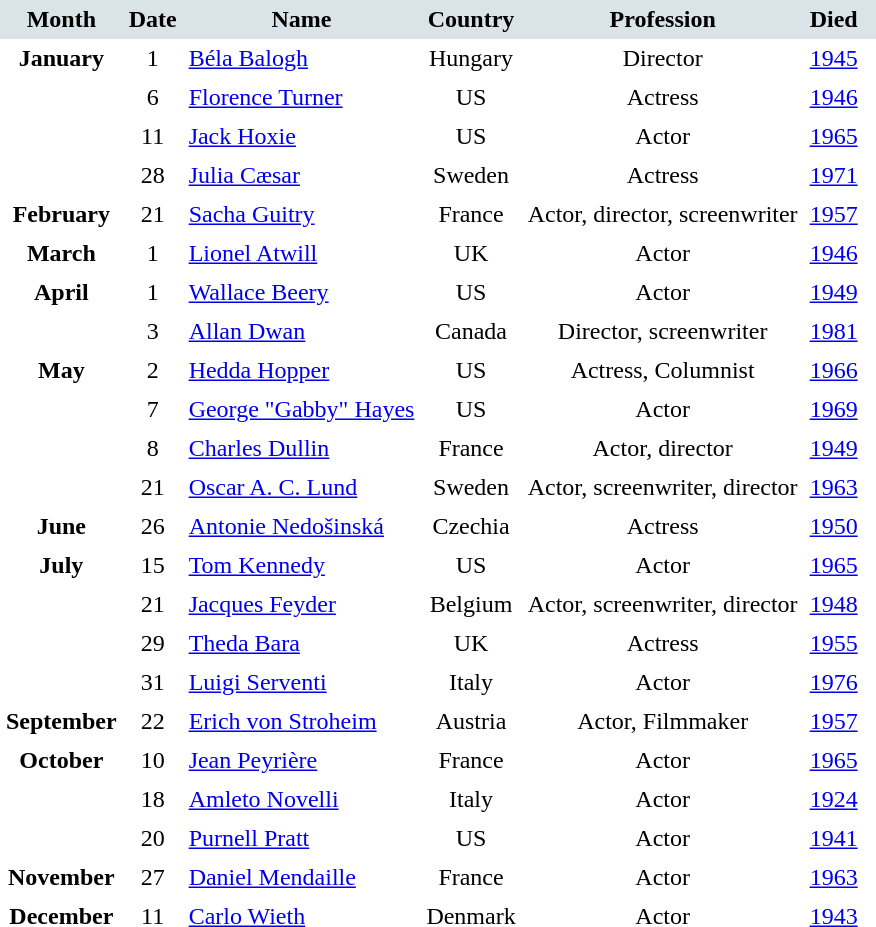<table cellspacing="0" cellpadding="4" border="0">
<tr style="background:#dae3e7; text-align:center;">
<td><strong>Month</strong></td>
<td><strong>Date</strong></td>
<td><strong>Name</strong></td>
<td><strong>Country</strong></td>
<td><strong>Profession</strong></td>
<td><strong>Died</strong></td>
<td></td>
</tr>
<tr valign="top">
<td rowspan=4 style="text-align:center; vertical-align:top;"><strong>January</strong></td>
<td style="text-align:center;">1</td>
<td><a href='#'>Béla Balogh</a></td>
<td style="text-align:center;">Hungary</td>
<td style="text-align:center;">Director</td>
<td><a href='#'>1945</a></td>
<td></td>
</tr>
<tr>
<td style="text-align:center;">6</td>
<td><a href='#'>Florence Turner</a></td>
<td style="text-align:center;">US</td>
<td style="text-align:center;">Actress</td>
<td><a href='#'>1946</a></td>
<td></td>
</tr>
<tr>
<td style="text-align:center;">11</td>
<td><a href='#'>Jack Hoxie</a></td>
<td style="text-align:center;">US</td>
<td style="text-align:center;">Actor</td>
<td><a href='#'>1965</a></td>
<td></td>
</tr>
<tr>
<td style="text-align:center;">28</td>
<td><a href='#'>Julia Cæsar</a></td>
<td style="text-align:center;">Sweden</td>
<td style="text-align:center;">Actress</td>
<td><a href='#'>1971</a></td>
<td></td>
</tr>
<tr>
<td rowspan=1 style="text-align:center; vertical-align:top;"><strong>February</strong></td>
<td style="text-align:center;">21</td>
<td><a href='#'>Sacha Guitry</a></td>
<td style="text-align:center;">France</td>
<td style="text-align:center;">Actor, director, screenwriter</td>
<td><a href='#'>1957</a></td>
<td></td>
</tr>
<tr>
<td rowspan=1 style="text-align:center; vertical-align:top;"><strong>March</strong></td>
<td style="text-align:center;">1</td>
<td><a href='#'>Lionel Atwill</a></td>
<td style="text-align:center;">UK</td>
<td style="text-align:center;">Actor</td>
<td><a href='#'>1946</a></td>
<td></td>
</tr>
<tr>
<td rowspan=2 style="text-align:center; vertical-align:top;"><strong>April</strong></td>
<td style="text-align:center;">1</td>
<td><a href='#'>Wallace Beery</a></td>
<td style="text-align:center;">US</td>
<td style="text-align:center;">Actor</td>
<td><a href='#'>1949</a></td>
<td></td>
</tr>
<tr>
<td style="text-align:center;">3</td>
<td><a href='#'>Allan Dwan</a></td>
<td style="text-align:center;">Canada</td>
<td style="text-align:center;">Director, screenwriter</td>
<td><a href='#'>1981</a></td>
<td></td>
</tr>
<tr>
<td rowspan=4 style="text-align:center; vertical-align:top;"><strong>May</strong></td>
<td style="text-align:center;">2</td>
<td><a href='#'>Hedda Hopper</a></td>
<td style="text-align:center;">US</td>
<td style="text-align:center;">Actress, Columnist</td>
<td><a href='#'>1966</a></td>
<td></td>
</tr>
<tr>
<td style="text-align:center;">7</td>
<td><a href='#'>George "Gabby" Hayes</a></td>
<td style="text-align:center;">US</td>
<td style="text-align:center;">Actor</td>
<td><a href='#'>1969</a></td>
<td></td>
</tr>
<tr>
<td style="text-align:center;">8</td>
<td><a href='#'>Charles Dullin</a></td>
<td style="text-align:center;">France</td>
<td style="text-align:center;">Actor, director</td>
<td><a href='#'>1949</a></td>
<td></td>
</tr>
<tr>
<td style="text-align:center;">21</td>
<td><a href='#'>Oscar A. C. Lund</a></td>
<td style="text-align:center;">Sweden</td>
<td style="text-align:center;">Actor, screenwriter, director</td>
<td><a href='#'>1963</a></td>
<td></td>
</tr>
<tr>
<td rowspan=1 style="text-align:center; vertical-align:top;"><strong>June</strong></td>
<td style="text-align:center;">26</td>
<td><a href='#'>Antonie Nedošinská</a></td>
<td style="text-align:center;">Czechia</td>
<td style="text-align:center;">Actress</td>
<td><a href='#'>1950</a></td>
<td></td>
</tr>
<tr>
<td rowspan=4 style="text-align:center; vertical-align:top;"><strong>July</strong></td>
<td style="text-align:center;">15</td>
<td><a href='#'>Tom Kennedy</a></td>
<td style="text-align:center;">US</td>
<td style="text-align:center;">Actor</td>
<td><a href='#'>1965</a></td>
<td></td>
</tr>
<tr>
<td style="text-align:center;">21</td>
<td><a href='#'>Jacques Feyder</a></td>
<td style="text-align:center;">Belgium</td>
<td style="text-align:center;">Actor, screenwriter, director</td>
<td><a href='#'>1948</a></td>
<td></td>
</tr>
<tr>
<td style="text-align:center;">29</td>
<td><a href='#'>Theda Bara</a></td>
<td style="text-align:center;">UK</td>
<td style="text-align:center;">Actress</td>
<td><a href='#'>1955</a></td>
<td></td>
</tr>
<tr>
<td style="text-align:center;">31</td>
<td><a href='#'>Luigi Serventi</a></td>
<td style="text-align:center;">Italy</td>
<td style="text-align:center;">Actor</td>
<td><a href='#'>1976</a></td>
<td></td>
</tr>
<tr>
<td rowspan=1 style="text-align:center; vertical-align:top;"><strong>September</strong></td>
<td style="text-align:center;">22</td>
<td><a href='#'>Erich von Stroheim</a></td>
<td style="text-align:center;">Austria</td>
<td style="text-align:center;">Actor, Filmmaker</td>
<td><a href='#'>1957</a></td>
<td></td>
</tr>
<tr>
<td rowspan=3 style="text-align:center; vertical-align:top;"><strong>October</strong></td>
<td style="text-align:center;">10</td>
<td><a href='#'>Jean Peyrière</a></td>
<td style="text-align:center;">France</td>
<td style="text-align:center;">Actor</td>
<td><a href='#'>1965</a></td>
<td></td>
</tr>
<tr>
<td style="text-align:center;">18</td>
<td><a href='#'>Amleto Novelli</a></td>
<td style="text-align:center;">Italy</td>
<td style="text-align:center;">Actor</td>
<td><a href='#'>1924</a></td>
<td></td>
</tr>
<tr>
<td style="text-align:center;">20</td>
<td><a href='#'>Purnell Pratt</a></td>
<td style="text-align:center;">US</td>
<td style="text-align:center;">Actor</td>
<td><a href='#'>1941</a></td>
<td></td>
</tr>
<tr>
<td rowspan=1 style="text-align:center; vertical-align:top;"><strong>November</strong></td>
<td style="text-align:center;">27</td>
<td><a href='#'>Daniel Mendaille</a></td>
<td style="text-align:center;">France</td>
<td style="text-align:center;">Actor</td>
<td><a href='#'>1963</a></td>
<td></td>
</tr>
<tr>
<td rowspan=1 style="text-align:center; vertical-align:top;"><strong>December</strong></td>
<td style="text-align:center;">11</td>
<td><a href='#'>Carlo  Wieth</a></td>
<td style="text-align:center;">Denmark</td>
<td style="text-align:center;">Actor</td>
<td><a href='#'>1943</a></td>
<td></td>
</tr>
<tr>
</tr>
</table>
